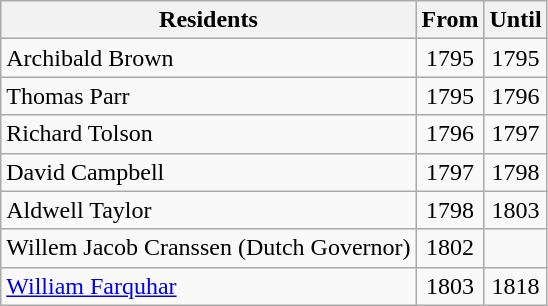<table class="wikitable" align="center">
<tr>
<th>Residents</th>
<th>From</th>
<th>Until</th>
</tr>
<tr>
<td align="left">Archibald Brown</td>
<td align="center">1795</td>
<td align="center">1795</td>
</tr>
<tr>
<td align="left">Thomas Parr</td>
<td align="center">1795</td>
<td align="center">1796</td>
</tr>
<tr>
<td align="left">Richard Tolson</td>
<td align="center">1796</td>
<td align="center">1797</td>
</tr>
<tr>
<td align="left">David Campbell</td>
<td align="center">1797</td>
<td align="center">1798</td>
</tr>
<tr>
<td align="left">Aldwell Taylor</td>
<td align="center">1798</td>
<td align="center">1803</td>
</tr>
<tr>
<td align="left">Willem Jacob Cranssen (Dutch Governor)</td>
<td align="center">1802</td>
<td align="center"></td>
</tr>
<tr>
<td align="left"><a href='#'>William Farquhar</a></td>
<td align="center">1803</td>
<td align="center">1818</td>
</tr>
</table>
